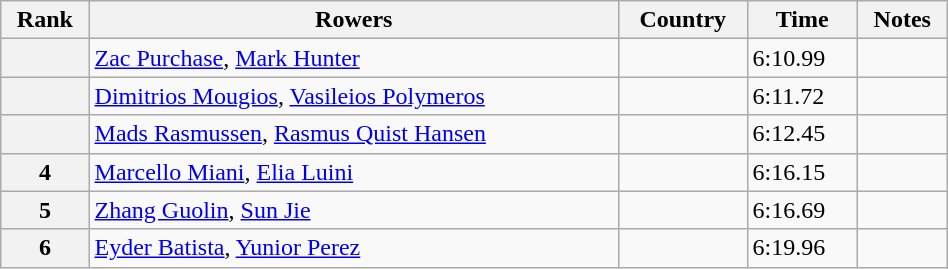<table class="wikitable sortable" width=50%>
<tr>
<th>Rank</th>
<th>Rowers</th>
<th>Country</th>
<th>Time</th>
<th>Notes</th>
</tr>
<tr>
<th></th>
<td><a href='#'>Zac Purchase</a>, <a href='#'>Mark Hunter</a></td>
<td></td>
<td>6:10.99</td>
<td></td>
</tr>
<tr>
<th></th>
<td><a href='#'>Dimitrios Mougios</a>, <a href='#'>Vasileios Polymeros</a></td>
<td></td>
<td>6:11.72</td>
<td></td>
</tr>
<tr>
<th></th>
<td><a href='#'>Mads Rasmussen</a>, <a href='#'>Rasmus Quist Hansen</a></td>
<td></td>
<td>6:12.45</td>
<td></td>
</tr>
<tr>
<th>4</th>
<td><a href='#'>Marcello Miani</a>, <a href='#'>Elia Luini</a></td>
<td></td>
<td>6:16.15</td>
<td></td>
</tr>
<tr>
<th>5</th>
<td><a href='#'>Zhang Guolin</a>, <a href='#'>Sun Jie</a></td>
<td></td>
<td>6:16.69</td>
<td></td>
</tr>
<tr>
<th>6</th>
<td><a href='#'>Eyder Batista</a>, <a href='#'>Yunior Perez</a></td>
<td></td>
<td>6:19.96</td>
<td></td>
</tr>
</table>
